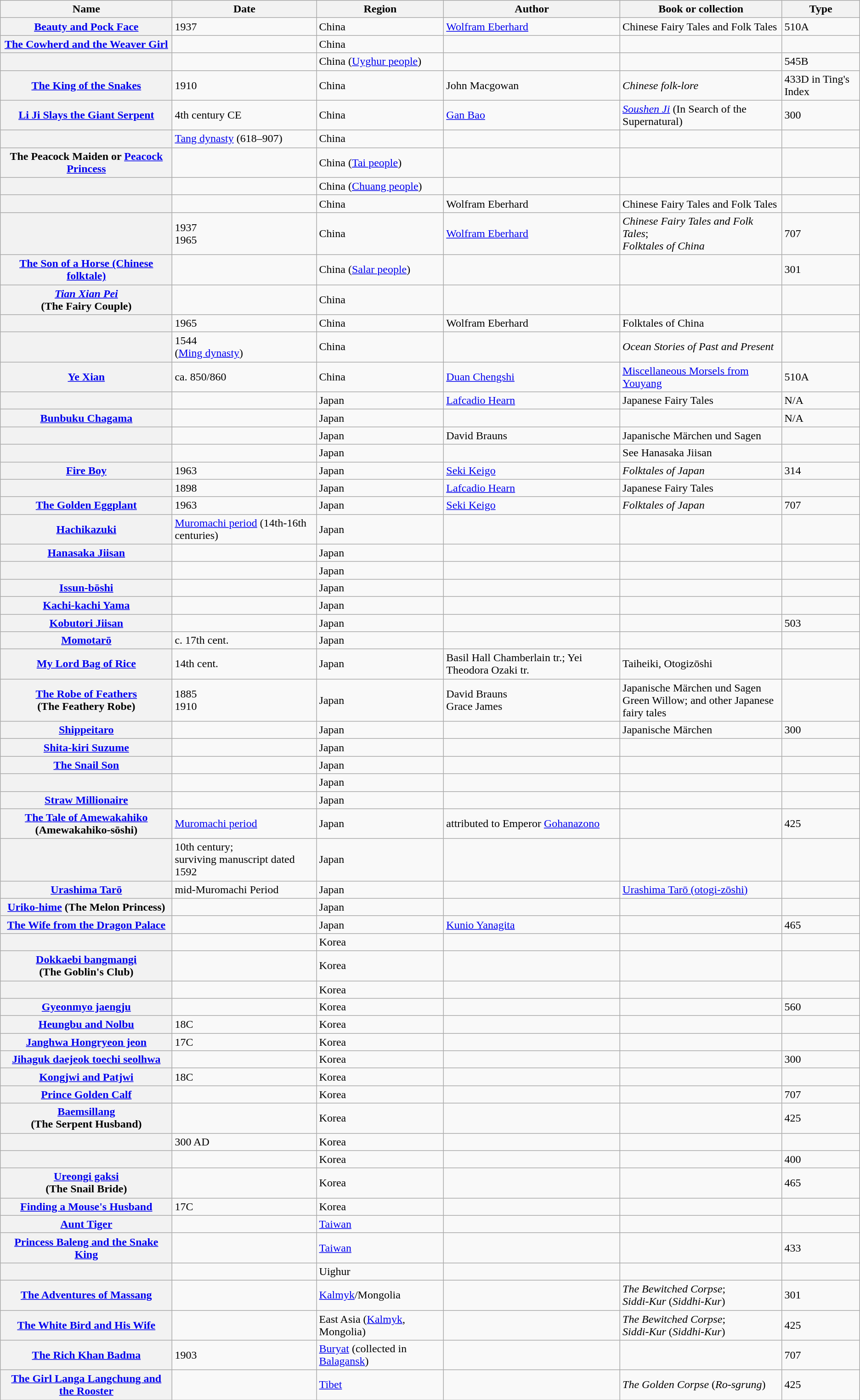<table class="wikitable sortable">
<tr>
<th scope="col">Name</th>
<th scope="col">Date</th>
<th scope="col">Region</th>
<th scope="col">Author</th>
<th scope="col">Book or collection</th>
<th scope="col">Type</th>
</tr>
<tr>
<th><a href='#'>Beauty and Pock Face</a></th>
<td>1937</td>
<td>China</td>
<td><a href='#'>Wolfram Eberhard</a></td>
<td>Chinese Fairy Tales and Folk Tales</td>
<td>510A</td>
</tr>
<tr>
<th><a href='#'>The Cowherd and the Weaver Girl</a></th>
<td></td>
<td>China</td>
<td></td>
<td></td>
<td></td>
</tr>
<tr>
<th></th>
<td></td>
<td>China (<a href='#'>Uyghur people</a>)</td>
<td></td>
<td></td>
<td>545B</td>
</tr>
<tr>
<th><a href='#'>The King of the Snakes</a></th>
<td>1910</td>
<td>China</td>
<td>John Macgowan</td>
<td><em>Chinese folk-lore</em></td>
<td>433D in Ting's Index</td>
</tr>
<tr>
<th><a href='#'>Li Ji Slays the Giant Serpent</a></th>
<td>4th century CE</td>
<td>China</td>
<td><a href='#'>Gan Bao</a></td>
<td><em><a href='#'>Soushen Ji</a></em> (In Search of the Supernatural)</td>
<td>300</td>
</tr>
<tr>
<th></th>
<td><a href='#'>Tang dynasty</a> (618–907)</td>
<td>China</td>
<td></td>
<td></td>
<td></td>
</tr>
<tr>
<th>The Peacock Maiden or <a href='#'>Peacock Princess</a></th>
<td></td>
<td>China (<a href='#'>Tai people</a>)</td>
<td></td>
<td></td>
<td></td>
</tr>
<tr>
<th></th>
<td></td>
<td>China (<a href='#'>Chuang people</a>)</td>
<td></td>
<td></td>
<td></td>
</tr>
<tr>
<th></th>
<td></td>
<td>China</td>
<td>Wolfram Eberhard</td>
<td>Chinese Fairy Tales and Folk Tales</td>
<td></td>
</tr>
<tr>
<th></th>
<td>1937 <br> 1965</td>
<td>China</td>
<td><a href='#'>Wolfram Eberhard</a></td>
<td><em>Chinese Fairy Tales and Folk Tales</em>; <br> <em>Folktales of China</em></td>
<td>707</td>
</tr>
<tr>
<th><a href='#'>The Son of a Horse (Chinese folktale)</a></th>
<td></td>
<td>China (<a href='#'>Salar people</a>)</td>
<td></td>
<td></td>
<td>301</td>
</tr>
<tr>
<th><em><a href='#'>Tian Xian Pei</a></em> <br> (The Fairy Couple)</th>
<td></td>
<td>China</td>
<td></td>
<td></td>
<td></td>
</tr>
<tr>
<th></th>
<td>1965</td>
<td>China</td>
<td>Wolfram Eberhard</td>
<td>Folktales of China</td>
<td></td>
</tr>
<tr>
<th></th>
<td>1544 <br> (<a href='#'>Ming dynasty</a>)</td>
<td>China</td>
<td></td>
<td><em>Ocean Stories of Past and Present</em></td>
<td></td>
</tr>
<tr>
<th><a href='#'>Ye Xian</a></th>
<td>ca. 850/860</td>
<td>China</td>
<td><a href='#'>Duan Chengshi</a></td>
<td><a href='#'>Miscellaneous Morsels from Youyang</a></td>
<td>510A</td>
</tr>
<tr>
<th></th>
<td></td>
<td>Japan</td>
<td><a href='#'>Lafcadio Hearn</a></td>
<td>Japanese Fairy Tales</td>
<td>N/A</td>
</tr>
<tr>
<th><a href='#'>Bunbuku Chagama</a></th>
<td></td>
<td>Japan</td>
<td></td>
<td></td>
<td>N/A</td>
</tr>
<tr>
<th></th>
<td></td>
<td>Japan</td>
<td>David Brauns</td>
<td>Japanische Märchen und Sagen</td>
<td></td>
</tr>
<tr>
<th></th>
<td></td>
<td>Japan</td>
<td></td>
<td>See Hanasaka Jiisan</td>
<td></td>
</tr>
<tr>
<th><a href='#'>Fire Boy</a></th>
<td>1963</td>
<td>Japan</td>
<td><a href='#'>Seki Keigo</a></td>
<td><em>Folktales of Japan</em></td>
<td>314</td>
</tr>
<tr>
<th></th>
<td>1898</td>
<td>Japan</td>
<td><a href='#'>Lafcadio Hearn</a></td>
<td>Japanese Fairy Tales</td>
<td></td>
</tr>
<tr>
<th><a href='#'>The Golden Eggplant</a></th>
<td>1963</td>
<td>Japan</td>
<td><a href='#'>Seki Keigo</a></td>
<td><em>Folktales of Japan</em></td>
<td>707</td>
</tr>
<tr>
<th><a href='#'>Hachikazuki</a></th>
<td><a href='#'>Muromachi period</a> (14th-16th centuries)</td>
<td>Japan</td>
<td></td>
<td></td>
<td></td>
</tr>
<tr>
<th><a href='#'>Hanasaka Jiisan</a></th>
<td></td>
<td>Japan</td>
<td></td>
<td></td>
<td></td>
</tr>
<tr>
<th></th>
<td></td>
<td>Japan</td>
<td></td>
<td></td>
<td></td>
</tr>
<tr>
<th><a href='#'>Issun-bōshi</a></th>
<td></td>
<td>Japan</td>
<td></td>
<td></td>
<td></td>
</tr>
<tr>
<th><a href='#'>Kachi-kachi Yama</a></th>
<td></td>
<td>Japan</td>
<td></td>
<td></td>
<td></td>
</tr>
<tr>
<th><a href='#'>Kobutori Jiisan</a></th>
<td></td>
<td>Japan</td>
<td></td>
<td></td>
<td>503</td>
</tr>
<tr>
<th><a href='#'>Momotarō</a></th>
<td>c. 17th cent.</td>
<td>Japan</td>
<td></td>
<td></td>
<td></td>
</tr>
<tr>
<th><a href='#'>My Lord Bag of Rice</a></th>
<td>14th cent.</td>
<td>Japan</td>
<td>Basil Hall Chamberlain tr.; Yei Theodora Ozaki tr.</td>
<td>Taiheiki, Otogizōshi</td>
<td></td>
</tr>
<tr>
<th><a href='#'>The Robe of Feathers</a> <br> (The Feathery Robe)</th>
<td>1885 <br> 1910</td>
<td>Japan</td>
<td>David Brauns <br> Grace James</td>
<td>Japanische Märchen und Sagen <br> Green Willow; and other Japanese fairy tales</td>
<td></td>
</tr>
<tr>
<th><a href='#'>Shippeitaro</a></th>
<td></td>
<td>Japan</td>
<td></td>
<td>Japanische Märchen</td>
<td>300</td>
</tr>
<tr>
<th><a href='#'>Shita-kiri Suzume</a></th>
<td></td>
<td>Japan</td>
<td></td>
<td></td>
<td></td>
</tr>
<tr>
<th><a href='#'>The Snail Son</a></th>
<td></td>
<td>Japan</td>
<td></td>
<td></td>
<td></td>
</tr>
<tr>
<th></th>
<td></td>
<td>Japan</td>
<td></td>
<td></td>
<td></td>
</tr>
<tr>
<th><a href='#'>Straw Millionaire</a></th>
<td></td>
<td>Japan</td>
<td></td>
<td></td>
<td></td>
</tr>
<tr>
<th><a href='#'>The Tale of Amewakahiko</a> <br> (Amewakahiko-sōshi)</th>
<td><a href='#'>Muromachi period</a></td>
<td>Japan</td>
<td>attributed to Emperor <a href='#'>Gohanazono</a></td>
<td></td>
<td>425</td>
</tr>
<tr>
<th></th>
<td>10th century; <br> surviving manuscript dated 1592</td>
<td>Japan</td>
<td></td>
<td></td>
<td></td>
</tr>
<tr>
<th><a href='#'>Urashima Tarō</a></th>
<td>mid-Muromachi Period</td>
<td>Japan</td>
<td></td>
<td><a href='#'>Urashima Tarō (otogi-zōshi)</a></td>
<td></td>
</tr>
<tr>
<th><a href='#'>Uriko-hime</a> (The Melon Princess)</th>
<td></td>
<td>Japan</td>
<td></td>
<td></td>
<td></td>
</tr>
<tr>
<th><a href='#'>The Wife from the Dragon Palace</a></th>
<td></td>
<td>Japan</td>
<td><a href='#'>Kunio Yanagita</a></td>
<td></td>
<td>465</td>
</tr>
<tr>
<th></th>
<td></td>
<td>Korea</td>
<td></td>
<td></td>
<td></td>
</tr>
<tr>
<th><a href='#'>Dokkaebi bangmangi</a> <br> (The Goblin's Club)</th>
<td></td>
<td>Korea</td>
<td></td>
<td></td>
<td></td>
</tr>
<tr>
<th></th>
<td></td>
<td>Korea</td>
<td></td>
<td></td>
<td></td>
</tr>
<tr>
<th><a href='#'>Gyeonmyo jaengju</a></th>
<td></td>
<td>Korea</td>
<td></td>
<td></td>
<td>560</td>
</tr>
<tr>
<th><a href='#'>Heungbu and Nolbu</a></th>
<td>18C</td>
<td>Korea</td>
<td></td>
<td></td>
<td></td>
</tr>
<tr>
<th><a href='#'>Janghwa Hongryeon jeon</a></th>
<td>17C</td>
<td>Korea</td>
<td></td>
<td></td>
<td></td>
</tr>
<tr>
<th><a href='#'>Jihaguk daejeok toechi seolhwa</a></th>
<td></td>
<td>Korea</td>
<td></td>
<td></td>
<td>300</td>
</tr>
<tr>
<th><a href='#'>Kongjwi and Patjwi</a></th>
<td>18C</td>
<td>Korea</td>
<td></td>
<td></td>
<td></td>
</tr>
<tr>
<th><a href='#'>Prince Golden Calf</a></th>
<td></td>
<td>Korea</td>
<td></td>
<td></td>
<td>707</td>
</tr>
<tr>
<th><a href='#'>Baemsillang</a> <br> (The Serpent Husband)</th>
<td></td>
<td>Korea</td>
<td></td>
<td></td>
<td>425</td>
</tr>
<tr>
<th></th>
<td>300 AD</td>
<td>Korea</td>
<td></td>
<td></td>
<td></td>
</tr>
<tr>
<th></th>
<td></td>
<td>Korea</td>
<td></td>
<td></td>
<td>400</td>
</tr>
<tr>
<th><a href='#'>Ureongi gaksi</a> <br> (The Snail Bride)</th>
<td></td>
<td>Korea</td>
<td></td>
<td></td>
<td>465</td>
</tr>
<tr>
<th><a href='#'>Finding a Mouse's Husband</a></th>
<td>17C</td>
<td>Korea</td>
<td></td>
<td></td>
<td></td>
</tr>
<tr>
<th><a href='#'>Aunt Tiger</a></th>
<td></td>
<td><a href='#'>Taiwan</a></td>
<td></td>
<td></td>
<td></td>
</tr>
<tr>
<th><a href='#'>Princess Baleng and the Snake King</a></th>
<td></td>
<td><a href='#'>Taiwan</a></td>
<td></td>
<td></td>
<td>433</td>
</tr>
<tr>
<th></th>
<td></td>
<td>Uighur</td>
<td></td>
<td></td>
<td></td>
</tr>
<tr>
<th><a href='#'>The Adventures of Massang</a></th>
<td></td>
<td><a href='#'>Kalmyk</a>/Mongolia</td>
<td></td>
<td><em>The Bewitched Corpse</em>; <br> <em>Siddi-Kur</em> (<em>Siddhi-Kur</em>)</td>
<td>301</td>
</tr>
<tr>
<th><a href='#'>The White Bird and His Wife</a></th>
<td></td>
<td>East Asia (<a href='#'>Kalmyk</a>, Mongolia)</td>
<td></td>
<td><em>The Bewitched Corpse</em>; <br> <em>Siddi-Kur</em> (<em>Siddhi-Kur</em>)</td>
<td>425</td>
</tr>
<tr>
<th><a href='#'>The Rich Khan Badma</a></th>
<td>1903</td>
<td><a href='#'>Buryat</a> (collected in <a href='#'>Balagansk</a>)</td>
<td></td>
<td></td>
<td>707</td>
</tr>
<tr>
<th><a href='#'>The Girl Langa Langchung and the Rooster</a></th>
<td></td>
<td><a href='#'>Tibet</a></td>
<td></td>
<td><em>The Golden Corpse</em> (<em>Ro-sgrung</em>)</td>
<td>425</td>
</tr>
</table>
